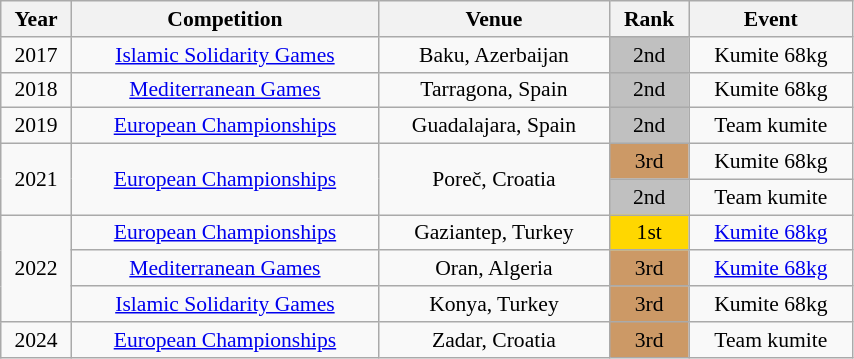<table class="wikitable sortable" width=45% style="font-size:90%; text-align:center;">
<tr>
<th>Year</th>
<th>Competition</th>
<th>Venue</th>
<th>Rank</th>
<th>Event</th>
</tr>
<tr>
<td>2017</td>
<td><a href='#'>Islamic Solidarity Games</a></td>
<td>Baku, Azerbaijan</td>
<td bgcolor="silver">2nd</td>
<td>Kumite 68kg</td>
</tr>
<tr>
<td>2018</td>
<td><a href='#'>Mediterranean Games</a></td>
<td>Tarragona, Spain</td>
<td bgcolor="silver">2nd</td>
<td>Kumite 68kg</td>
</tr>
<tr>
<td>2019</td>
<td><a href='#'>European Championships</a></td>
<td>Guadalajara, Spain</td>
<td bgcolor="silver">2nd</td>
<td>Team kumite</td>
</tr>
<tr>
<td rowspan=2>2021</td>
<td rowspan=2><a href='#'>European Championships</a></td>
<td rowspan=2>Poreč, Croatia</td>
<td bgcolor="cc9966">3rd</td>
<td>Kumite 68kg</td>
</tr>
<tr>
<td bgcolor="silver">2nd</td>
<td>Team kumite</td>
</tr>
<tr>
<td rowspan=3>2022</td>
<td><a href='#'>European Championships</a></td>
<td>Gaziantep, Turkey</td>
<td align="center" bgcolor="gold">1st</td>
<td><a href='#'>Kumite 68kg</a></td>
</tr>
<tr>
<td><a href='#'>Mediterranean Games</a></td>
<td>Oran, Algeria</td>
<td bgcolor="cc9966">3rd</td>
<td><a href='#'>Kumite 68kg</a></td>
</tr>
<tr>
<td><a href='#'>Islamic Solidarity Games</a></td>
<td>Konya, Turkey</td>
<td bgcolor="cc9966">3rd</td>
<td>Kumite 68kg</td>
</tr>
<tr>
<td>2024</td>
<td><a href='#'>European Championships</a></td>
<td>Zadar, Croatia</td>
<td bgcolor="cc9966">3rd</td>
<td>Team kumite</td>
</tr>
</table>
